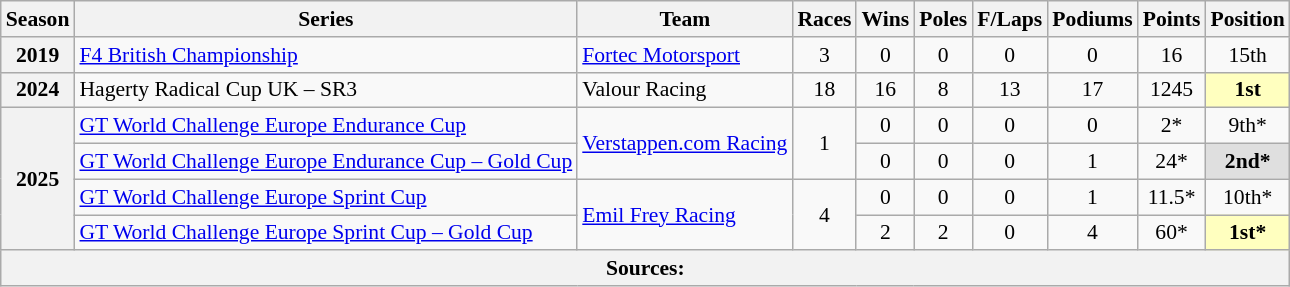<table class="wikitable" style="font-size: 90%; text-align:center">
<tr>
<th>Season</th>
<th>Series</th>
<th>Team</th>
<th>Races</th>
<th>Wins</th>
<th>Poles</th>
<th>F/Laps</th>
<th>Podiums</th>
<th>Points</th>
<th>Position</th>
</tr>
<tr>
<th>2019</th>
<td align=left><a href='#'>F4 British Championship</a></td>
<td align=left><a href='#'>Fortec Motorsport</a></td>
<td>3</td>
<td>0</td>
<td>0</td>
<td>0</td>
<td>0</td>
<td>16</td>
<td>15th</td>
</tr>
<tr>
<th>2024</th>
<td align=left>Hagerty Radical Cup UK – SR3</td>
<td align=left>Valour Racing</td>
<td>18</td>
<td>16</td>
<td>8</td>
<td>13</td>
<td>17</td>
<td>1245</td>
<td style="background:#FFFFBF;"><strong>1st</strong></td>
</tr>
<tr>
<th rowspan="4">2025</th>
<td align=left><a href='#'>GT World Challenge Europe Endurance Cup</a></td>
<td align=left rowspan="2"><a href='#'>Verstappen.com Racing</a></td>
<td rowspan="2">1</td>
<td>0</td>
<td>0</td>
<td>0</td>
<td>0</td>
<td>2*</td>
<td>9th*</td>
</tr>
<tr>
<td align=left><a href='#'>GT World Challenge Europe Endurance Cup – Gold Cup</a></td>
<td>0</td>
<td>0</td>
<td>0</td>
<td>1</td>
<td>24*</td>
<td style="background:#dfdfdf;"><strong>2nd*</strong></td>
</tr>
<tr>
<td align=left><a href='#'>GT World Challenge Europe Sprint Cup</a></td>
<td align=left rowspan="2"><a href='#'>Emil Frey Racing</a></td>
<td rowspan="2">4</td>
<td>0</td>
<td>0</td>
<td>0</td>
<td>1</td>
<td>11.5*</td>
<td>10th*</td>
</tr>
<tr>
<td align=left><a href='#'>GT World Challenge Europe Sprint Cup – Gold Cup</a></td>
<td>2</td>
<td>2</td>
<td>0</td>
<td>4</td>
<td>60*</td>
<td style="background:#FFFFBF"><strong>1st*</strong></td>
</tr>
<tr>
<th colspan="10">Sources:</th>
</tr>
</table>
